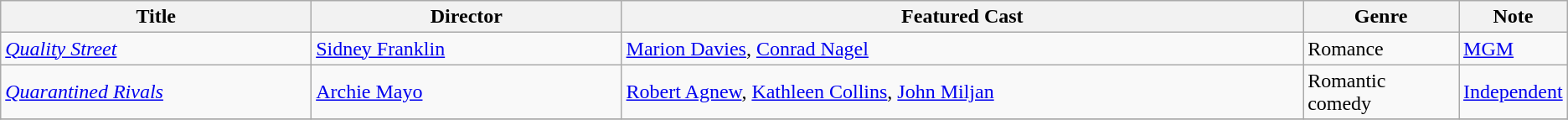<table class="wikitable">
<tr>
<th style="width:20%;">Title</th>
<th style="width:20%;">Director</th>
<th style="width:44%;">Featured Cast</th>
<th style="width:10%;">Genre</th>
<th style="width:10%;">Note</th>
</tr>
<tr>
<td><em><a href='#'>Quality Street</a></em></td>
<td><a href='#'>Sidney Franklin</a></td>
<td><a href='#'>Marion Davies</a>, <a href='#'>Conrad Nagel</a></td>
<td>Romance</td>
<td><a href='#'>MGM</a></td>
</tr>
<tr>
<td><em><a href='#'>Quarantined Rivals</a></em></td>
<td><a href='#'>Archie Mayo</a></td>
<td><a href='#'>Robert Agnew</a>, <a href='#'>Kathleen Collins</a>, <a href='#'>John Miljan</a></td>
<td>Romantic comedy</td>
<td><a href='#'>Independent</a></td>
</tr>
<tr>
</tr>
</table>
